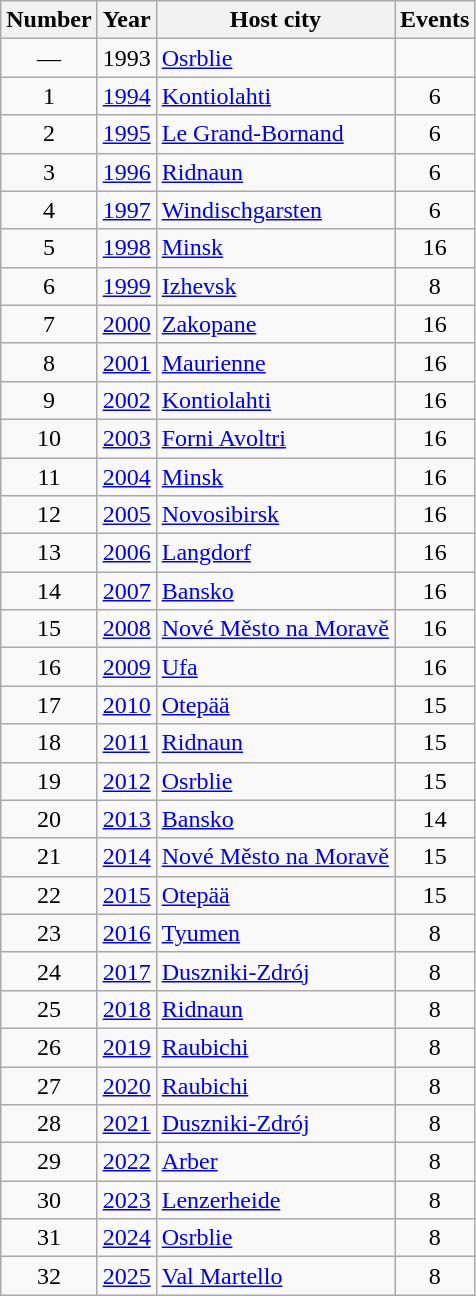<table class="wikitable" border="1">
<tr>
<th>Number</th>
<th>Year</th>
<th>Host city</th>
<th>Events</th>
</tr>
<tr>
<td align=center>—</td>
<td>1993</td>
<td> <a href='#'>Osrblie</a></td>
<td align=center></td>
</tr>
<tr>
<td align=center>1</td>
<td><a href='#'>1994</a></td>
<td> <a href='#'>Kontiolahti</a></td>
<td align=center>6</td>
</tr>
<tr>
<td align=center>2</td>
<td><a href='#'>1995</a></td>
<td> <a href='#'>Le Grand-Bornand</a></td>
<td align=center>6</td>
</tr>
<tr>
<td align=center>3</td>
<td><a href='#'>1996</a></td>
<td> <a href='#'>Ridnaun</a></td>
<td align=center>6</td>
</tr>
<tr>
<td align=center>4</td>
<td><a href='#'>1997</a></td>
<td> <a href='#'>Windischgarsten</a></td>
<td align=center>6</td>
</tr>
<tr>
<td align=center>5</td>
<td><a href='#'>1998</a></td>
<td> <a href='#'>Minsk</a></td>
<td align=center>16</td>
</tr>
<tr>
<td align=center>6</td>
<td><a href='#'>1999</a></td>
<td> <a href='#'>Izhevsk</a></td>
<td align=center>8</td>
</tr>
<tr>
<td align=center>7</td>
<td><a href='#'>2000</a></td>
<td> <a href='#'>Zakopane</a></td>
<td align=center>16</td>
</tr>
<tr>
<td align=center>8</td>
<td><a href='#'>2001</a></td>
<td> <a href='#'>Maurienne</a></td>
<td align=center>16</td>
</tr>
<tr>
<td align=center>9</td>
<td><a href='#'>2002</a></td>
<td> <a href='#'>Kontiolahti</a></td>
<td align=center>16</td>
</tr>
<tr>
<td align=center>10</td>
<td><a href='#'>2003</a></td>
<td> <a href='#'>Forni Avoltri</a></td>
<td align=center>16</td>
</tr>
<tr>
<td align=center>11</td>
<td><a href='#'>2004</a></td>
<td> <a href='#'>Minsk</a></td>
<td align=center>16</td>
</tr>
<tr>
<td align=center>12</td>
<td><a href='#'>2005</a></td>
<td> <a href='#'>Novosibirsk</a></td>
<td align=center>16</td>
</tr>
<tr>
<td align=center>13</td>
<td><a href='#'>2006</a></td>
<td> <a href='#'>Langdorf</a></td>
<td align=center>16</td>
</tr>
<tr>
<td align=center>14</td>
<td><a href='#'>2007</a></td>
<td> <a href='#'>Bansko</a></td>
<td align=center>16</td>
</tr>
<tr>
<td align=center>15</td>
<td><a href='#'>2008</a></td>
<td> <a href='#'>Nové Město na Moravě</a></td>
<td align=center>16</td>
</tr>
<tr>
<td align=center>16</td>
<td><a href='#'>2009</a></td>
<td> <a href='#'>Ufa</a></td>
<td align=center>16</td>
</tr>
<tr>
<td align=center>17</td>
<td><a href='#'>2010</a></td>
<td> <a href='#'>Otepää</a></td>
<td align=center>15</td>
</tr>
<tr>
<td align=center>18</td>
<td><a href='#'>2011</a></td>
<td> <a href='#'>Ridnaun</a></td>
<td align=center>15</td>
</tr>
<tr>
<td align=center>19</td>
<td><a href='#'>2012</a></td>
<td> <a href='#'>Osrblie</a></td>
<td align=center>15</td>
</tr>
<tr>
<td align=center>20</td>
<td><a href='#'>2013</a></td>
<td> <a href='#'>Bansko</a></td>
<td align=center>14</td>
</tr>
<tr>
<td align=center>21</td>
<td><a href='#'>2014</a></td>
<td> <a href='#'>Nové Město na Moravě</a></td>
<td align=center>15</td>
</tr>
<tr>
<td align=center>22</td>
<td><a href='#'>2015</a></td>
<td> <a href='#'>Otepää</a></td>
<td align=center>15</td>
</tr>
<tr>
<td align=center>23</td>
<td><a href='#'>2016</a></td>
<td> <a href='#'>Tyumen</a></td>
<td align=center>8</td>
</tr>
<tr>
<td align=center>24</td>
<td><a href='#'>2017</a></td>
<td> <a href='#'>Duszniki-Zdrój</a></td>
<td align=center>8</td>
</tr>
<tr>
<td align=center>25</td>
<td><a href='#'>2018</a></td>
<td> <a href='#'>Ridnaun</a></td>
<td align=center>8</td>
</tr>
<tr>
<td align=center>26</td>
<td><a href='#'>2019</a></td>
<td> <a href='#'>Raubichi</a></td>
<td align=center>8</td>
</tr>
<tr>
<td align=center>27</td>
<td><a href='#'>2020</a></td>
<td> <a href='#'>Raubichi</a></td>
<td align=center>8</td>
</tr>
<tr>
<td align=center>28</td>
<td><a href='#'>2021</a></td>
<td> <a href='#'>Duszniki-Zdrój</a></td>
<td align=center>8</td>
</tr>
<tr>
<td align=center>29</td>
<td><a href='#'>2022</a></td>
<td> <a href='#'>Arber</a></td>
<td align=center>8</td>
</tr>
<tr>
<td align=center>30</td>
<td><a href='#'>2023</a></td>
<td> <a href='#'>Lenzerheide</a></td>
<td align=center>8</td>
</tr>
<tr>
<td align=center>31</td>
<td><a href='#'>2024</a></td>
<td> <a href='#'>Osrblie</a></td>
<td align=center>8</td>
</tr>
<tr>
<td align=center>32</td>
<td><a href='#'>2025</a></td>
<td> <a href='#'>Val Martello</a></td>
<td align=center>8</td>
</tr>
</table>
